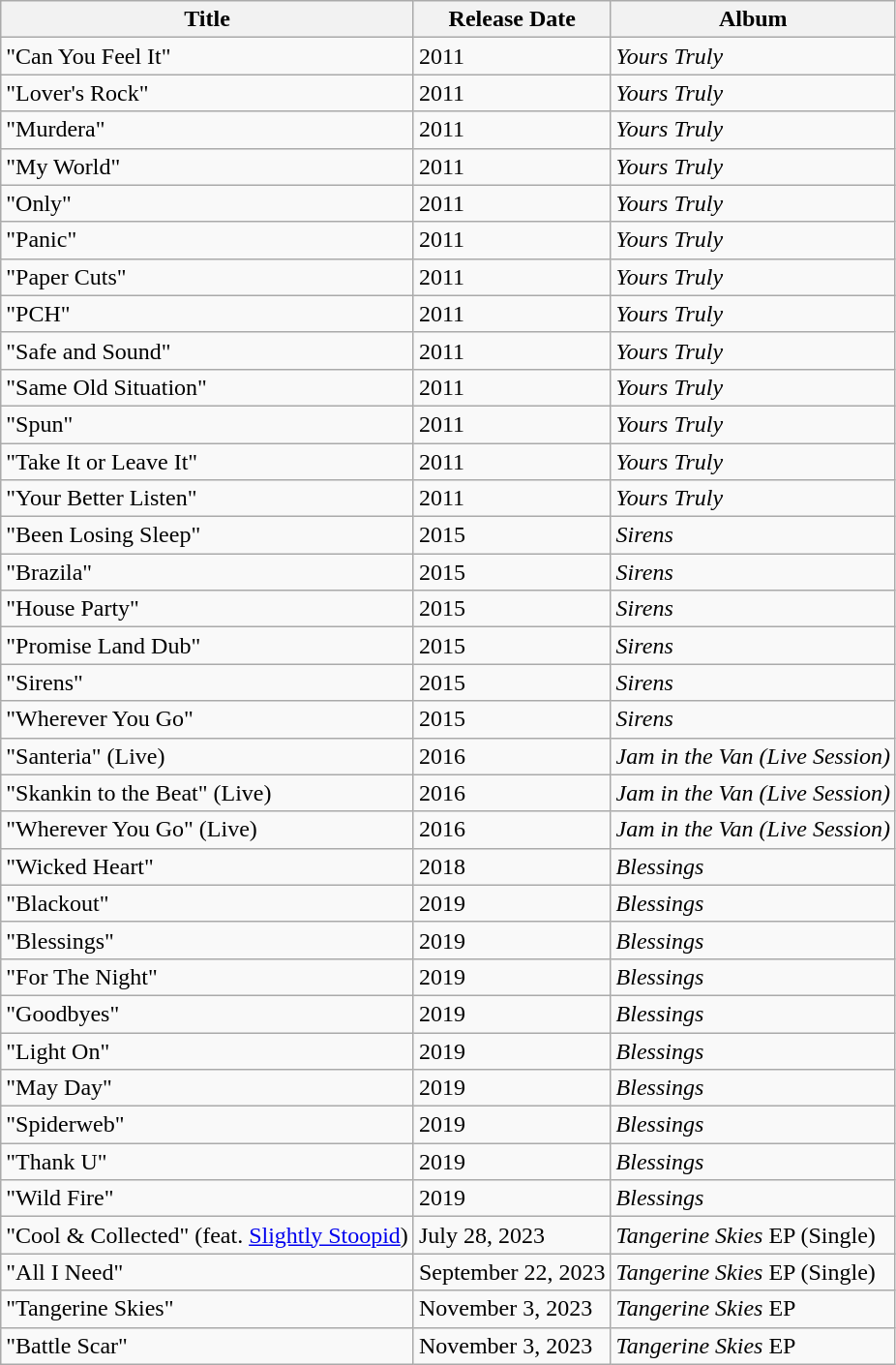<table class="wikitable">
<tr>
<th>Title</th>
<th>Release Date</th>
<th>Album</th>
</tr>
<tr>
<td>"Can You Feel It"</td>
<td>2011</td>
<td><em>Yours Truly</em></td>
</tr>
<tr>
<td>"Lover's Rock"</td>
<td>2011</td>
<td><em>Yours Truly</em></td>
</tr>
<tr>
<td>"Murdera"</td>
<td>2011</td>
<td><em>Yours Truly</em></td>
</tr>
<tr>
<td>"My World"</td>
<td>2011</td>
<td><em>Yours Truly</em></td>
</tr>
<tr>
<td>"Only"</td>
<td>2011</td>
<td><em>Yours Truly</em></td>
</tr>
<tr>
<td>"Panic"</td>
<td>2011</td>
<td><em>Yours Truly</em></td>
</tr>
<tr>
<td>"Paper Cuts"</td>
<td>2011</td>
<td><em>Yours Truly</em></td>
</tr>
<tr>
<td>"PCH"</td>
<td>2011</td>
<td><em>Yours Truly</em></td>
</tr>
<tr>
<td>"Safe and Sound"</td>
<td>2011</td>
<td><em>Yours Truly</em></td>
</tr>
<tr>
<td>"Same Old Situation"</td>
<td>2011</td>
<td><em>Yours Truly</em></td>
</tr>
<tr>
<td>"Spun"</td>
<td>2011</td>
<td><em>Yours Truly</em></td>
</tr>
<tr>
<td>"Take It or Leave It"</td>
<td>2011</td>
<td><em>Yours Truly</em></td>
</tr>
<tr>
<td>"Your Better Listen"</td>
<td>2011</td>
<td><em>Yours Truly</em></td>
</tr>
<tr>
<td>"Been Losing Sleep"</td>
<td>2015</td>
<td><em>Sirens</em></td>
</tr>
<tr>
<td>"Brazila"</td>
<td>2015</td>
<td><em>Sirens</em></td>
</tr>
<tr>
<td>"House Party"</td>
<td>2015</td>
<td><em>Sirens</em></td>
</tr>
<tr>
<td>"Promise Land Dub"</td>
<td>2015</td>
<td><em>Sirens</em></td>
</tr>
<tr>
<td>"Sirens"</td>
<td>2015</td>
<td><em>Sirens</em></td>
</tr>
<tr>
<td>"Wherever You Go"</td>
<td>2015</td>
<td><em>Sirens</em></td>
</tr>
<tr>
<td>"Santeria" (Live)</td>
<td>2016</td>
<td><em>Jam in the Van (Live Session)</em></td>
</tr>
<tr>
<td>"Skankin to the Beat" (Live)</td>
<td>2016</td>
<td><em>Jam in the Van (Live Session)</em></td>
</tr>
<tr>
<td>"Wherever You Go" (Live)</td>
<td>2016</td>
<td><em>Jam in the Van (Live Session) </em></td>
</tr>
<tr>
<td>"Wicked Heart"</td>
<td>2018</td>
<td><em>Blessings</em></td>
</tr>
<tr>
<td>"Blackout"</td>
<td>2019</td>
<td><em>Blessings</em></td>
</tr>
<tr>
<td>"Blessings"</td>
<td>2019</td>
<td><em>Blessings</em></td>
</tr>
<tr>
<td>"For The Night"</td>
<td>2019</td>
<td><em>Blessings</em></td>
</tr>
<tr>
<td>"Goodbyes"</td>
<td>2019</td>
<td><em>Blessings</em></td>
</tr>
<tr>
<td>"Light On"</td>
<td>2019</td>
<td><em>Blessings</em></td>
</tr>
<tr>
<td>"May Day"</td>
<td>2019</td>
<td><em>Blessings</em></td>
</tr>
<tr>
<td>"Spiderweb"</td>
<td>2019</td>
<td><em>Blessings</em></td>
</tr>
<tr>
<td>"Thank U"</td>
<td>2019</td>
<td><em>Blessings</em></td>
</tr>
<tr>
<td>"Wild Fire"</td>
<td>2019</td>
<td><em>Blessings</em></td>
</tr>
<tr>
<td>"Cool & Collected" (feat. <a href='#'>Slightly Stoopid</a>)</td>
<td>July 28, 2023</td>
<td><em>Tangerine Skies</em> EP (Single)</td>
</tr>
<tr>
<td>"All I Need"</td>
<td>September 22, 2023</td>
<td><em>Tangerine Skies</em> EP (Single)</td>
</tr>
<tr>
<td>"Tangerine Skies"</td>
<td>November 3, 2023</td>
<td><em>Tangerine Skies</em> EP</td>
</tr>
<tr>
<td>"Battle Scar"</td>
<td>November 3, 2023</td>
<td><em>Tangerine Skies</em> EP</td>
</tr>
</table>
